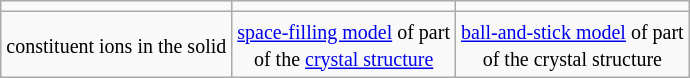<table class="wikitable" style="margin:1em auto; text-align:center;">
<tr>
<td></td>
<td></td>
<td></td>
</tr>
<tr>
<td><small>constituent ions in the solid</small></td>
<td><small><a href='#'>space-filling model</a> of part<br>of the <a href='#'>crystal structure</a></small></td>
<td><small><a href='#'>ball-and-stick model</a> of part<br>of the crystal structure</small></td>
</tr>
</table>
